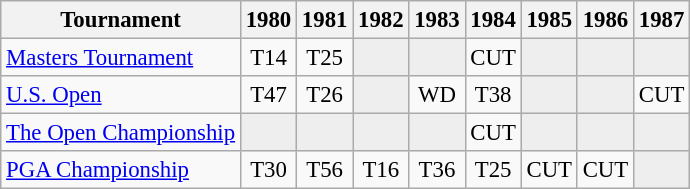<table class="wikitable" style="font-size:95%;text-align:center;">
<tr>
<th>Tournament</th>
<th>1980</th>
<th>1981</th>
<th>1982</th>
<th>1983</th>
<th>1984</th>
<th>1985</th>
<th>1986</th>
<th>1987</th>
</tr>
<tr>
<td align=left><a href='#'>Masters Tournament</a></td>
<td>T14</td>
<td>T25</td>
<td style="background:#eeeeee;"></td>
<td style="background:#eeeeee;"></td>
<td>CUT</td>
<td style="background:#eeeeee;"></td>
<td style="background:#eeeeee;"></td>
<td style="background:#eeeeee;"></td>
</tr>
<tr>
<td align=left><a href='#'>U.S. Open</a></td>
<td>T47</td>
<td>T26</td>
<td style="background:#eeeeee;"></td>
<td>WD</td>
<td>T38</td>
<td style="background:#eeeeee;"></td>
<td style="background:#eeeeee;"></td>
<td>CUT</td>
</tr>
<tr>
<td align=left><a href='#'>The Open Championship</a></td>
<td style="background:#eeeeee;"></td>
<td style="background:#eeeeee;"></td>
<td style="background:#eeeeee;"></td>
<td style="background:#eeeeee;"></td>
<td>CUT</td>
<td style="background:#eeeeee;"></td>
<td style="background:#eeeeee;"></td>
<td style="background:#eeeeee;"></td>
</tr>
<tr>
<td align=left><a href='#'>PGA Championship</a></td>
<td>T30</td>
<td>T56</td>
<td>T16</td>
<td>T36</td>
<td>T25</td>
<td>CUT</td>
<td>CUT</td>
<td style="background:#eeeeee;"></td>
</tr>
</table>
